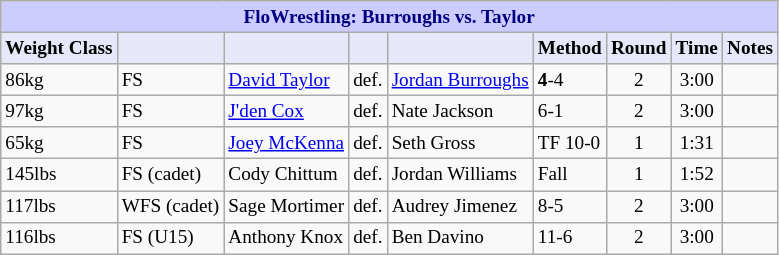<table class="wikitable" style="font-size: 80%;">
<tr>
<th colspan="9" style="background-color: #ccf; color: #000080; text-align: center;"><strong>FloWrestling: Burroughs vs. Taylor</strong></th>
</tr>
<tr>
<th colspan="1" style="background-color: #E6E8FA; color: #000000; text-align: center;">Weight Class</th>
<th colspan="1" style="background-color: #E6E8FA; color: #000000; text-align: center;"></th>
<th colspan="1" style="background-color: #E6E8FA; color: #000000; text-align: center;"></th>
<th colspan="1" style="background-color: #E6E8FA; color: #000000; text-align: center;"></th>
<th colspan="1" style="background-color: #E6E8FA; color: #000000; text-align: center;"></th>
<th colspan="1" style="background-color: #E6E8FA; color: #000000; text-align: center;">Method</th>
<th colspan="1" style="background-color: #E6E8FA; color: #000000; text-align: center;">Round</th>
<th colspan="1" style="background-color: #E6E8FA; color: #000000; text-align: center;">Time</th>
<th colspan="1" style="background-color: #E6E8FA; color: #000000; text-align: center;">Notes</th>
</tr>
<tr>
<td>86kg</td>
<td>FS</td>
<td> <a href='#'>David Taylor</a></td>
<td>def.</td>
<td> <a href='#'>Jordan Burroughs</a></td>
<td><strong>4</strong>-4</td>
<td align="center">2</td>
<td align="center">3:00</td>
<td></td>
</tr>
<tr>
<td>97kg</td>
<td>FS</td>
<td> <a href='#'>J'den Cox</a></td>
<td>def.</td>
<td> Nate Jackson</td>
<td>6-1</td>
<td align="center">2</td>
<td align="center">3:00</td>
<td></td>
</tr>
<tr>
<td>65kg</td>
<td>FS</td>
<td> <a href='#'>Joey McKenna</a></td>
<td>def.</td>
<td> Seth Gross</td>
<td>TF 10-0</td>
<td align="center">1</td>
<td align="center">1:31</td>
<td></td>
</tr>
<tr>
<td>145lbs</td>
<td>FS (cadet)</td>
<td> Cody Chittum</td>
<td>def.</td>
<td> Jordan Williams</td>
<td>Fall</td>
<td align="center">1</td>
<td align="center">1:52</td>
<td></td>
</tr>
<tr>
<td>117lbs</td>
<td>WFS (cadet)</td>
<td> Sage Mortimer</td>
<td>def.</td>
<td> Audrey Jimenez</td>
<td>8-5</td>
<td align="center">2</td>
<td align="center">3:00</td>
<td></td>
</tr>
<tr>
<td>116lbs</td>
<td>FS (U15)</td>
<td> Anthony Knox</td>
<td>def.</td>
<td> Ben Davino</td>
<td>11-6</td>
<td align="center">2</td>
<td align="center">3:00</td>
<td></td>
</tr>
</table>
